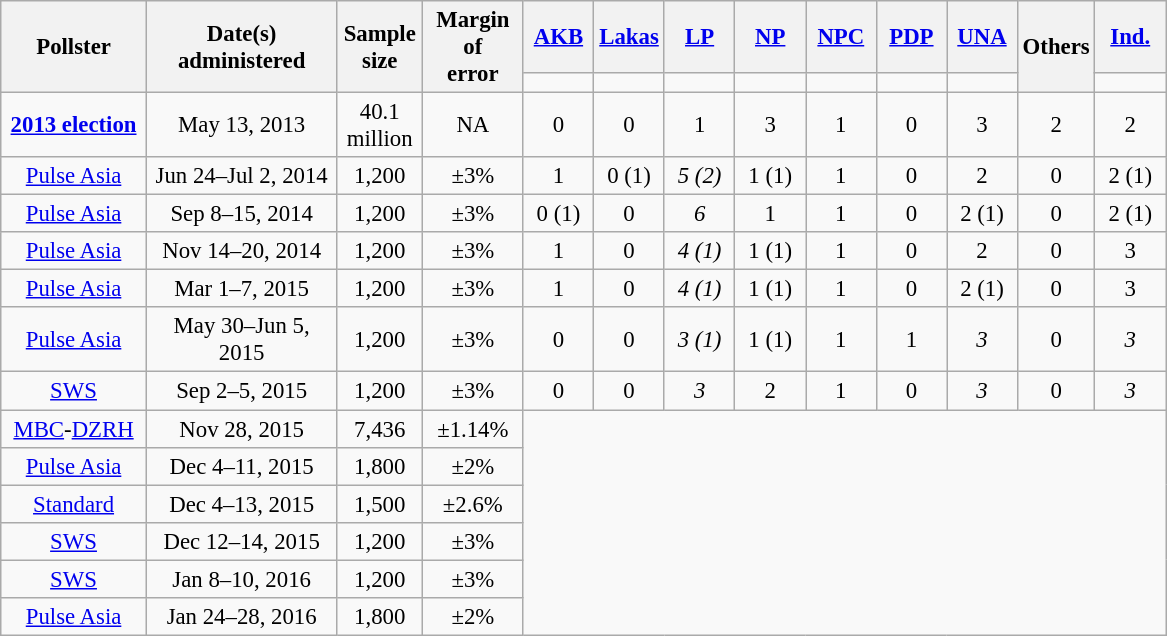<table style="text-align:center; font-size:95%" class="wikitable">
<tr>
<th rowspan="2" style="width:90px;">Pollster</th>
<th rowspan="2" style="width:120px;">Date(s) administered</th>
<th rowspan="2" style="width:50px;">Sample<br>size</th>
<th rowspan="2" style="width:60px;">Margin of<br>error</th>
<th style="width:40px;"><a href='#'>AKB</a></th>
<th style="width:40px;"><a href='#'>Lakas</a></th>
<th style="width:40px;"><a href='#'>LP</a></th>
<th style="width:40px;"><a href='#'>NP</a></th>
<th style="width:40px;"><a href='#'>NPC</a></th>
<th style="width:40px;"><a href='#'>PDP</a></th>
<th style="width:40px;"><a href='#'>UNA</a></th>
<th rowspan="2" style="width:40px;">Others</th>
<th style="width:40px;"><a href='#'>Ind.</a></th>
</tr>
<tr>
<td></td>
<td></td>
<td></td>
<td></td>
<td></td>
<td></td>
<td></td>
<td></td>
</tr>
<tr>
<td><strong><a href='#'>2013 election</a></strong></td>
<td>May 13, 2013</td>
<td>40.1 million</td>
<td>NA</td>
<td>0</td>
<td>0</td>
<td>1</td>
<td>3</td>
<td>1</td>
<td>0</td>
<td>3</td>
<td>2</td>
<td>2</td>
</tr>
<tr>
<td><a href='#'>Pulse Asia</a></td>
<td>Jun 24–Jul 2, 2014</td>
<td>1,200</td>
<td>±3%</td>
<td>1</td>
<td>0 (1)</td>
<td><em>5 (2)</em></td>
<td>1 (1)</td>
<td>1</td>
<td>0</td>
<td>2</td>
<td>0</td>
<td>2 (1)</td>
</tr>
<tr>
<td><a href='#'>Pulse Asia</a></td>
<td>Sep 8–15, 2014</td>
<td>1,200</td>
<td>±3%</td>
<td>0 (1)</td>
<td>0</td>
<td><em>6</em></td>
<td>1</td>
<td>1</td>
<td>0</td>
<td>2 (1)</td>
<td>0</td>
<td>2 (1)</td>
</tr>
<tr>
<td><a href='#'>Pulse Asia</a></td>
<td>Nov 14–20, 2014</td>
<td>1,200</td>
<td>±3%</td>
<td>1</td>
<td>0</td>
<td><em>4 (1)</em></td>
<td>1 (1)</td>
<td>1</td>
<td>0</td>
<td>2</td>
<td>0</td>
<td>3</td>
</tr>
<tr>
<td><a href='#'>Pulse Asia</a></td>
<td>Mar 1–7, 2015</td>
<td>1,200</td>
<td>±3%</td>
<td>1</td>
<td>0</td>
<td><em>4 (1)</em></td>
<td>1 (1)</td>
<td>1</td>
<td>0</td>
<td>2 (1)</td>
<td>0</td>
<td>3</td>
</tr>
<tr>
<td><a href='#'>Pulse Asia</a></td>
<td>May 30–Jun 5, 2015</td>
<td>1,200</td>
<td>±3%</td>
<td>0</td>
<td>0</td>
<td><em>3 (1)</em></td>
<td>1 (1)</td>
<td>1</td>
<td>1</td>
<td><em>3</em></td>
<td>0</td>
<td><em>3</em></td>
</tr>
<tr>
<td><a href='#'>SWS</a></td>
<td>Sep 2–5, 2015</td>
<td>1,200</td>
<td>±3%</td>
<td>0</td>
<td>0</td>
<td><em>3</em></td>
<td>2</td>
<td>1</td>
<td>0</td>
<td><em>3</em></td>
<td>0</td>
<td><em>3</em></td>
</tr>
<tr>
<td><a href='#'>MBC</a>-<a href='#'>DZRH</a></td>
<td>Nov 28, 2015</td>
<td>7,436</td>
<td>±1.14%</td>
</tr>
<tr>
<td><a href='#'>Pulse Asia</a></td>
<td>Dec 4–11, 2015</td>
<td>1,800</td>
<td>±2%</td>
</tr>
<tr>
<td><a href='#'>Standard</a></td>
<td>Dec 4–13, 2015</td>
<td>1,500</td>
<td>±2.6%</td>
</tr>
<tr>
<td><a href='#'>SWS</a></td>
<td>Dec 12–14, 2015</td>
<td>1,200</td>
<td>±3%</td>
</tr>
<tr>
<td><a href='#'>SWS</a></td>
<td>Jan 8–10, 2016</td>
<td>1,200</td>
<td>±3%</td>
</tr>
<tr>
<td><a href='#'>Pulse Asia</a></td>
<td>Jan 24–28, 2016</td>
<td>1,800</td>
<td>±2%</td>
</tr>
</table>
